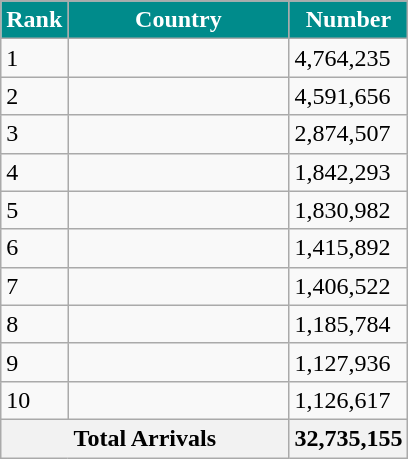<table class="wikitable">
<tr>
</tr>
<tr style="color:white;">
<th style="width:5px; background:#008B8B;">Rank</th>
<th style="width:140px; background:#008B8B;">Country</th>
<th style="width:50px; background:#008B8B;">Number</th>
</tr>
<tr>
<td>1</td>
<td></td>
<td>4,764,235</td>
</tr>
<tr>
<td>2</td>
<td></td>
<td>4,591,656</td>
</tr>
<tr>
<td>3</td>
<td></td>
<td>2,874,507</td>
</tr>
<tr>
<td>4</td>
<td></td>
<td>1,842,293</td>
</tr>
<tr>
<td>5</td>
<td></td>
<td>1,830,982</td>
</tr>
<tr>
<td>6</td>
<td></td>
<td>1,415,892</td>
</tr>
<tr>
<td>7</td>
<td></td>
<td>1,406,522</td>
</tr>
<tr>
<td>8</td>
<td></td>
<td>1,185,784</td>
</tr>
<tr>
<td>9</td>
<td></td>
<td>1,127,936</td>
</tr>
<tr>
<td>10</td>
<td></td>
<td>1,126,617</td>
</tr>
<tr>
<th colspan=2>Total Arrivals</th>
<th>32,735,155</th>
</tr>
</table>
